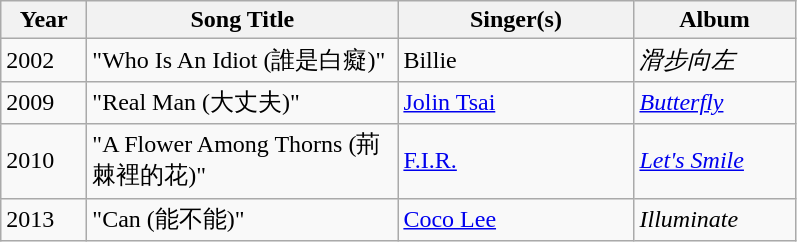<table class="wikitable sortable">
<tr>
<th style="width:50px;">Year</th>
<th style="width:200px;">Song Title</th>
<th style="width:150px;">Singer(s)</th>
<th style="width:100px;">Album</th>
</tr>
<tr>
<td>2002</td>
<td>"Who Is An Idiot (誰是白癡)"</td>
<td>Billie</td>
<td><em>滑步向左</em></td>
</tr>
<tr>
<td>2009</td>
<td>"Real Man (大丈夫)"</td>
<td><a href='#'>Jolin Tsai</a></td>
<td><em><a href='#'>Butterfly</a></em></td>
</tr>
<tr>
<td>2010</td>
<td>"A Flower Among Thorns (荊棘裡的花)"</td>
<td><a href='#'>F.I.R.</a></td>
<td><em><a href='#'>Let's Smile</a></em></td>
</tr>
<tr>
<td>2013</td>
<td>"Can (能不能)"</td>
<td><a href='#'>Coco Lee</a></td>
<td><em>Illuminate</em></td>
</tr>
</table>
